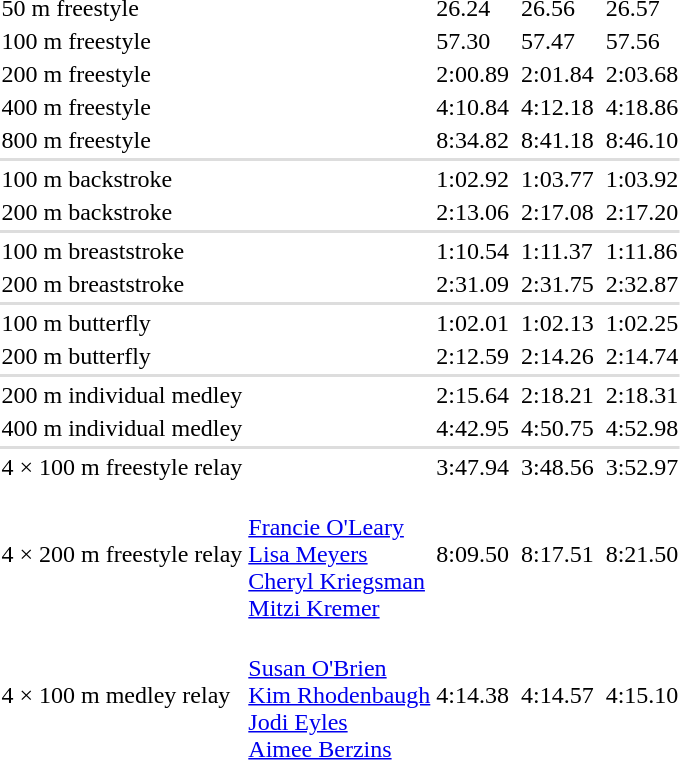<table>
<tr>
<td>50 m freestyle<br></td>
<td></td>
<td>26.24</td>
<td></td>
<td>26.56</td>
<td></td>
<td>26.57</td>
</tr>
<tr>
<td>100 m freestyle<br></td>
<td></td>
<td>57.30</td>
<td></td>
<td>57.47</td>
<td></td>
<td>57.56</td>
</tr>
<tr>
<td>200 m freestyle<br></td>
<td></td>
<td>2:00.89</td>
<td></td>
<td>2:01.84</td>
<td></td>
<td>2:03.68</td>
</tr>
<tr>
<td>400 m freestyle<br></td>
<td></td>
<td>4:10.84</td>
<td></td>
<td>4:12.18</td>
<td></td>
<td>4:18.86</td>
</tr>
<tr>
<td>800 m freestyle<br></td>
<td></td>
<td>8:34.82</td>
<td></td>
<td>8:41.18</td>
<td></td>
<td>8:46.10</td>
</tr>
<tr bgcolor=#DDDDDD>
<td colspan=7></td>
</tr>
<tr>
<td>100 m backstroke<br></td>
<td></td>
<td>1:02.92</td>
<td></td>
<td>1:03.77</td>
<td></td>
<td>1:03.92</td>
</tr>
<tr>
<td>200 m backstroke<br></td>
<td></td>
<td>2:13.06</td>
<td></td>
<td>2:17.08</td>
<td></td>
<td>2:17.20</td>
</tr>
<tr bgcolor=#DDDDDD>
<td colspan=7></td>
</tr>
<tr>
<td>100 m breaststroke<br></td>
<td></td>
<td>1:10.54</td>
<td></td>
<td>1:11.37</td>
<td></td>
<td>1:11.86</td>
</tr>
<tr>
<td>200 m breaststroke<br></td>
<td></td>
<td>2:31.09</td>
<td></td>
<td>2:31.75</td>
<td></td>
<td>2:32.87</td>
</tr>
<tr bgcolor=#DDDDDD>
<td colspan=7></td>
</tr>
<tr>
<td>100 m butterfly<br></td>
<td></td>
<td>1:02.01</td>
<td></td>
<td>1:02.13</td>
<td></td>
<td>1:02.25</td>
</tr>
<tr>
<td>200 m butterfly<br></td>
<td></td>
<td>2:12.59</td>
<td></td>
<td>2:14.26</td>
<td></td>
<td>2:14.74</td>
</tr>
<tr bgcolor=#DDDDDD>
<td colspan=7></td>
</tr>
<tr>
<td>200 m individual medley<br></td>
<td></td>
<td>2:15.64</td>
<td></td>
<td>2:18.21</td>
<td></td>
<td>2:18.31</td>
</tr>
<tr>
<td>400 m individual medley<br></td>
<td></td>
<td>4:42.95</td>
<td></td>
<td>4:50.75</td>
<td></td>
<td>4:52.98</td>
</tr>
<tr bgcolor=#DDDDDD>
<td colspan=7></td>
</tr>
<tr>
<td>4 × 100 m freestyle relay<br></td>
<td></td>
<td>3:47.94</td>
<td></td>
<td>3:48.56</td>
<td></td>
<td>3:52.97</td>
</tr>
<tr>
<td>4 × 200 m freestyle relay<br></td>
<td><br><a href='#'>Francie O'Leary</a><br><a href='#'>Lisa Meyers</a><br><a href='#'>Cheryl Kriegsman</a><br><a href='#'>Mitzi Kremer</a></td>
<td>8:09.50</td>
<td></td>
<td>8:17.51</td>
<td></td>
<td>8:21.50</td>
</tr>
<tr>
<td>4 × 100 m medley relay<br></td>
<td><br><a href='#'>Susan O'Brien</a><br><a href='#'>Kim Rhodenbaugh</a><br><a href='#'>Jodi Eyles</a><br><a href='#'>Aimee Berzins</a></td>
<td>4:14.38</td>
<td></td>
<td>4:14.57</td>
<td></td>
<td>4:15.10</td>
</tr>
</table>
